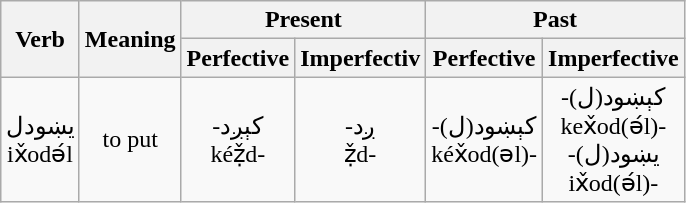<table class="wikitable" style="text-align: center">
<tr>
<th rowspan="2">Verb</th>
<th rowspan="2">Meaning</th>
<th colspan="2">Present</th>
<th colspan="2">Past</th>
</tr>
<tr>
<th>Perfective</th>
<th>Imperfectiv</th>
<th>Perfective</th>
<th>Imperfective</th>
</tr>
<tr>
<td>یښودل <br> ix̌odә́l</td>
<td>to put</td>
<td>-کېږد<br> kéẓ̌d-</td>
<td>-ږد <br> ẓ̌d-</td>
<td>-(کېښود(ل <br>kéx̌od(əl)-</td>
<td>-(کېښود(ل <br>kex̌od(ә́l)-<br>-(یښود(ل <br>ix̌od(ә́l)-</td>
</tr>
</table>
